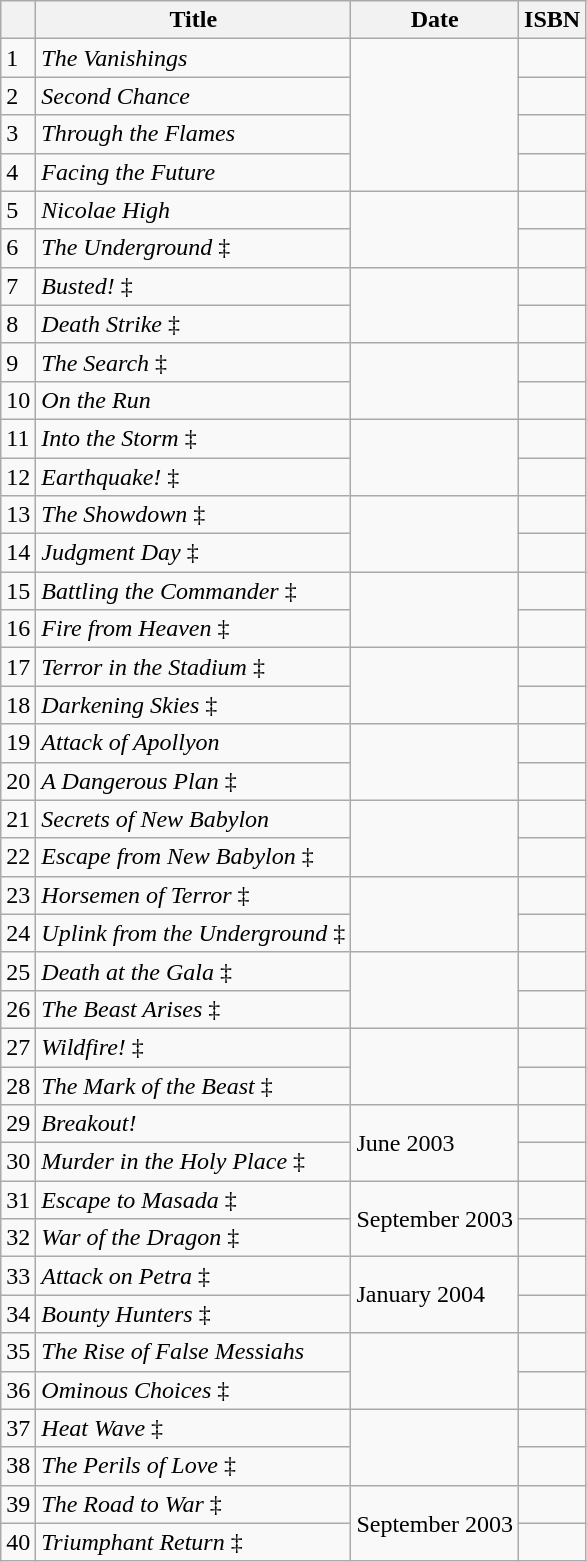<table class="wikitable" border="1">
<tr>
<th></th>
<th>Title</th>
<th>Date</th>
<th>ISBN</th>
</tr>
<tr>
<td>1</td>
<td><em>The Vanishings</em></td>
<td rowspan="4"></td>
<td></td>
</tr>
<tr>
<td>2</td>
<td><em>Second Chance</em></td>
<td></td>
</tr>
<tr>
<td>3</td>
<td><em>Through the Flames</em></td>
<td></td>
</tr>
<tr>
<td>4</td>
<td><em>Facing the Future</em></td>
<td></td>
</tr>
<tr>
<td>5</td>
<td><em>Nicolae High</em></td>
<td rowspan="2"></td>
<td></td>
</tr>
<tr>
<td>6</td>
<td><em>The Underground</em> ‡</td>
<td></td>
</tr>
<tr>
<td>7</td>
<td><em>Busted!</em> ‡</td>
<td rowspan="2"></td>
<td></td>
</tr>
<tr>
<td>8</td>
<td><em>Death Strike</em> ‡</td>
<td></td>
</tr>
<tr>
<td>9</td>
<td><em>The Search</em> ‡</td>
<td rowspan="2"></td>
<td></td>
</tr>
<tr>
<td>10</td>
<td><em>On the Run</em></td>
<td></td>
</tr>
<tr>
<td>11</td>
<td><em>Into the Storm</em> ‡</td>
<td rowspan="2"></td>
<td></td>
</tr>
<tr>
<td>12</td>
<td><em>Earthquake!</em> ‡</td>
<td></td>
</tr>
<tr>
<td>13</td>
<td><em>The Showdown</em> ‡</td>
<td rowspan="2"></td>
<td></td>
</tr>
<tr>
<td>14</td>
<td><em>Judgment Day</em> ‡</td>
<td></td>
</tr>
<tr>
<td>15</td>
<td><em>Battling the Commander</em> ‡</td>
<td rowspan="2"></td>
<td></td>
</tr>
<tr>
<td>16</td>
<td><em>Fire from Heaven</em> ‡</td>
<td></td>
</tr>
<tr>
<td>17</td>
<td><em>Terror in the Stadium</em> ‡</td>
<td rowspan="2"></td>
<td></td>
</tr>
<tr>
<td>18</td>
<td><em>Darkening Skies</em> ‡</td>
<td></td>
</tr>
<tr>
<td>19</td>
<td><em>Attack of Apollyon</em></td>
<td rowspan="2"></td>
<td></td>
</tr>
<tr>
<td>20</td>
<td><em>A Dangerous Plan</em> ‡</td>
<td></td>
</tr>
<tr>
<td>21</td>
<td><em>Secrets of New Babylon</em></td>
<td rowspan="2"></td>
<td></td>
</tr>
<tr>
<td>22</td>
<td><em>Escape from New Babylon</em> ‡</td>
<td></td>
</tr>
<tr>
<td>23</td>
<td><em>Horsemen of Terror</em> ‡</td>
<td rowspan="2"></td>
<td></td>
</tr>
<tr>
<td>24</td>
<td><em>Uplink from the Underground</em> ‡</td>
<td></td>
</tr>
<tr>
<td>25</td>
<td><em>Death at the Gala</em> ‡</td>
<td rowspan="2"></td>
<td></td>
</tr>
<tr>
<td>26</td>
<td><em>The Beast Arises</em> ‡</td>
<td></td>
</tr>
<tr>
<td>27</td>
<td><em>Wildfire!</em> ‡</td>
<td rowspan="2"></td>
<td></td>
</tr>
<tr>
<td>28</td>
<td><em>The Mark of the Beast</em> ‡</td>
<td></td>
</tr>
<tr>
<td>29</td>
<td><em>Breakout!</em></td>
<td rowspan="2">June 2003</td>
<td></td>
</tr>
<tr>
<td>30</td>
<td><em>Murder in the Holy Place</em> ‡</td>
<td></td>
</tr>
<tr>
<td>31</td>
<td><em>Escape to Masada</em> ‡</td>
<td rowspan="2">September 2003</td>
<td></td>
</tr>
<tr>
<td>32</td>
<td><em>War of the Dragon</em> ‡</td>
<td></td>
</tr>
<tr>
<td>33</td>
<td><em>Attack on Petra</em> ‡</td>
<td rowspan="2">January 2004</td>
<td></td>
</tr>
<tr>
<td>34</td>
<td><em>Bounty Hunters</em> ‡</td>
<td></td>
</tr>
<tr>
<td>35</td>
<td><em>The Rise of False Messiahs</em></td>
<td rowspan="2"></td>
<td></td>
</tr>
<tr>
<td>36</td>
<td><em>Ominous Choices</em> ‡</td>
<td></td>
</tr>
<tr>
<td>37</td>
<td><em>Heat Wave</em> ‡</td>
<td rowspan="2"></td>
<td></td>
</tr>
<tr>
<td>38</td>
<td><em>The Perils of Love</em> ‡</td>
<td></td>
</tr>
<tr>
<td>39</td>
<td><em>The Road to War</em> ‡</td>
<td rowspan="2">September 2003</td>
<td></td>
</tr>
<tr>
<td>40</td>
<td><em>Triumphant Return</em> ‡</td>
<td></td>
</tr>
</table>
